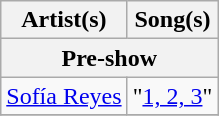<table class="wikitable">
<tr>
<th>Artist(s)</th>
<th>Song(s)</th>
</tr>
<tr>
<th colspan=2>Pre-show</th>
</tr>
<tr>
<td><a href='#'>Sofía Reyes</a></td>
<td>"<a href='#'>1, 2, 3</a>"</td>
</tr>
<tr>
</tr>
</table>
